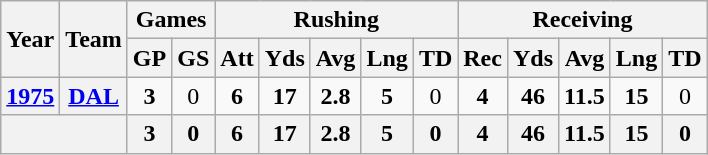<table class="wikitable" style="text-align:center;">
<tr>
<th rowspan="2">Year</th>
<th rowspan="2">Team</th>
<th colspan="2">Games</th>
<th colspan="5">Rushing</th>
<th colspan="5">Receiving</th>
</tr>
<tr>
<th>GP</th>
<th>GS</th>
<th>Att</th>
<th>Yds</th>
<th>Avg</th>
<th>Lng</th>
<th>TD</th>
<th>Rec</th>
<th>Yds</th>
<th>Avg</th>
<th>Lng</th>
<th>TD</th>
</tr>
<tr>
<th><a href='#'>1975</a></th>
<th><a href='#'>DAL</a></th>
<td><strong>3</strong></td>
<td>0</td>
<td><strong>6</strong></td>
<td><strong>17</strong></td>
<td><strong>2.8</strong></td>
<td><strong>5</strong></td>
<td>0</td>
<td><strong>4</strong></td>
<td><strong>46</strong></td>
<td><strong>11.5</strong></td>
<td><strong>15</strong></td>
<td>0</td>
</tr>
<tr>
<th colspan="2"></th>
<th>3</th>
<th>0</th>
<th>6</th>
<th>17</th>
<th>2.8</th>
<th>5</th>
<th>0</th>
<th>4</th>
<th>46</th>
<th>11.5</th>
<th>15</th>
<th>0</th>
</tr>
</table>
